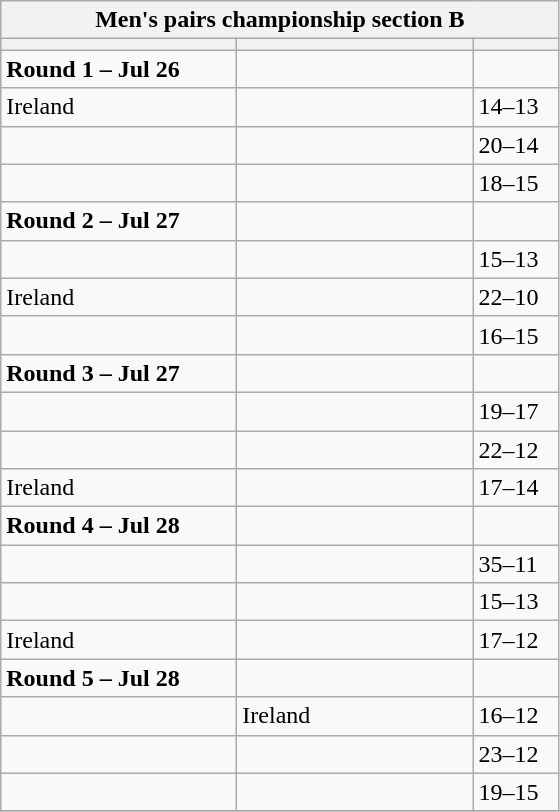<table class="wikitable">
<tr>
<th colspan="3">Men's pairs championship section B</th>
</tr>
<tr>
<th width=150></th>
<th width=150></th>
<th width=50></th>
</tr>
<tr>
<td><strong>Round 1 – Jul 26</strong></td>
<td></td>
<td></td>
</tr>
<tr>
<td> Ireland</td>
<td></td>
<td>14–13</td>
</tr>
<tr>
<td></td>
<td></td>
<td>20–14</td>
</tr>
<tr>
<td></td>
<td></td>
<td>18–15</td>
</tr>
<tr>
<td><strong>Round 2 – Jul 27</strong></td>
<td></td>
<td></td>
</tr>
<tr>
<td></td>
<td></td>
<td>15–13</td>
</tr>
<tr>
<td> Ireland</td>
<td></td>
<td>22–10</td>
</tr>
<tr>
<td></td>
<td></td>
<td>16–15</td>
</tr>
<tr>
<td><strong>Round 3 – Jul 27</strong></td>
<td></td>
<td></td>
</tr>
<tr>
<td></td>
<td></td>
<td>19–17</td>
</tr>
<tr>
<td></td>
<td></td>
<td>22–12</td>
</tr>
<tr>
<td> Ireland</td>
<td></td>
<td>17–14</td>
</tr>
<tr>
<td><strong>Round 4 – Jul 28</strong></td>
<td></td>
<td></td>
</tr>
<tr>
<td></td>
<td></td>
<td>35–11</td>
</tr>
<tr>
<td></td>
<td></td>
<td>15–13</td>
</tr>
<tr>
<td> Ireland</td>
<td></td>
<td>17–12</td>
</tr>
<tr>
<td><strong>Round 5 – Jul 28</strong></td>
<td></td>
<td></td>
</tr>
<tr>
<td></td>
<td> Ireland</td>
<td>16–12</td>
</tr>
<tr>
<td></td>
<td></td>
<td>23–12</td>
</tr>
<tr>
<td></td>
<td></td>
<td>19–15</td>
</tr>
<tr>
</tr>
</table>
